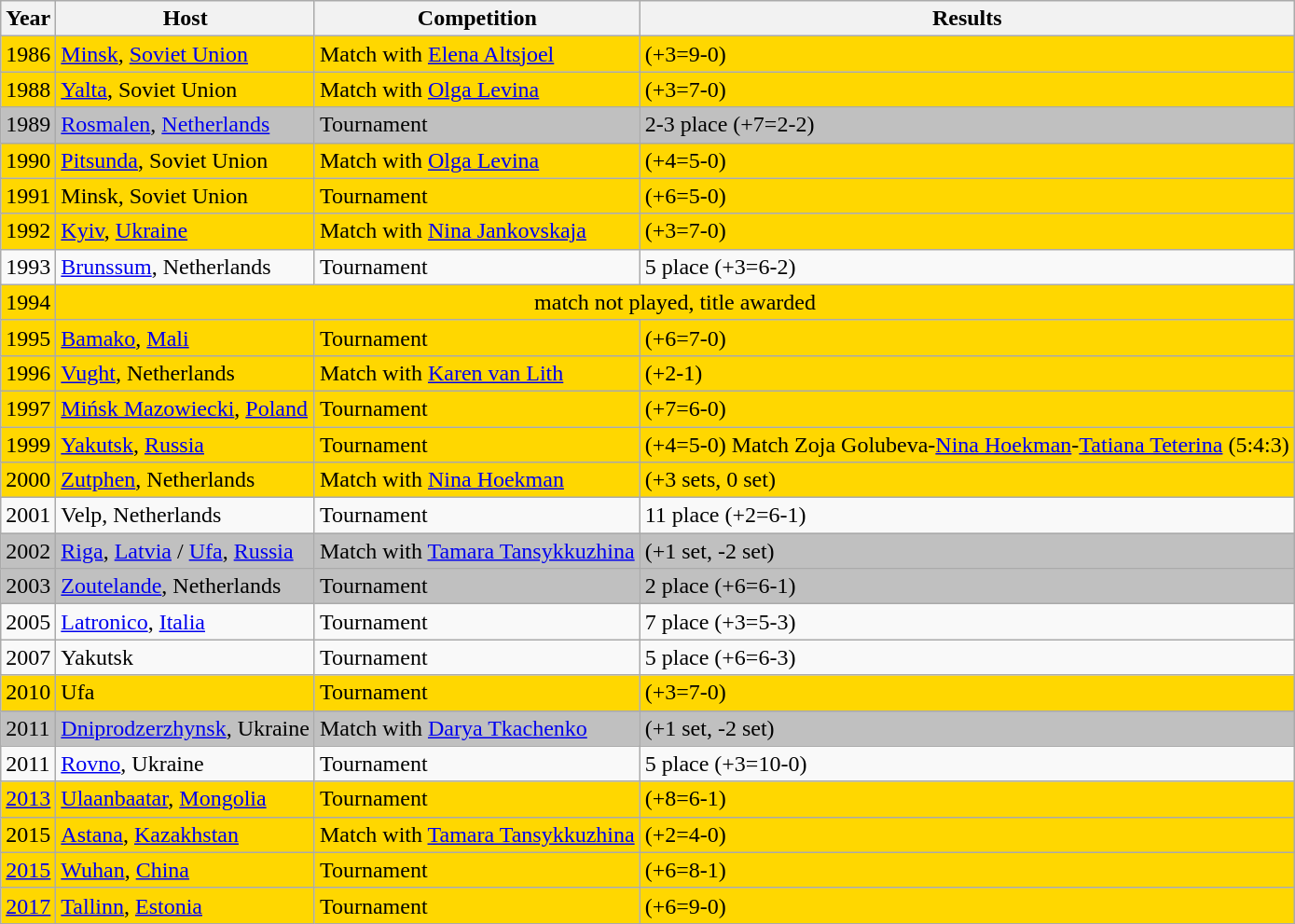<table class="wikitable">
<tr>
<th>Year</th>
<th>Host</th>
<th>Competition</th>
<th>Results</th>
</tr>
<tr bgcolor="gold">
<td>1986</td>
<td><a href='#'>Minsk</a>, <a href='#'>Soviet Union</a></td>
<td>Match with  <a href='#'>Elena Altsjoel</a></td>
<td>(+3=9-0)</td>
</tr>
<tr bgcolor="gold">
<td>1988</td>
<td><a href='#'>Yalta</a>, Soviet Union</td>
<td>Match with  <a href='#'>Olga Levina</a></td>
<td>(+3=7-0)</td>
</tr>
<tr bgcolor="silver">
<td>1989</td>
<td><a href='#'>Rosmalen</a>, <a href='#'>Netherlands</a></td>
<td>Tournament</td>
<td>2-3 place (+7=2-2)</td>
</tr>
<tr bgcolor="gold">
<td>1990</td>
<td><a href='#'>Pitsunda</a>, Soviet Union</td>
<td>Match with  <a href='#'>Olga Levina</a></td>
<td>(+4=5-0)</td>
</tr>
<tr bgcolor="gold">
<td>1991</td>
<td>Minsk, Soviet Union</td>
<td>Tournament</td>
<td>(+6=5-0)</td>
</tr>
<tr bgcolor="gold">
<td>1992</td>
<td><a href='#'>Kyiv</a>, <a href='#'>Ukraine</a></td>
<td>Match with  <a href='#'>Nina Jankovskaja</a></td>
<td>(+3=7-0)</td>
</tr>
<tr>
<td>1993</td>
<td><a href='#'>Brunssum</a>, Netherlands</td>
<td>Tournament</td>
<td>5 place (+3=6-2)</td>
</tr>
<tr bgcolor="gold">
<td>1994</td>
<td colspan="3" align="center">match not played, title awarded</td>
</tr>
<tr bgcolor="gold">
<td>1995</td>
<td><a href='#'>Bamako</a>, <a href='#'>Mali</a></td>
<td>Tournament</td>
<td>(+6=7-0)</td>
</tr>
<tr bgcolor="gold">
<td>1996</td>
<td><a href='#'>Vught</a>, Netherlands</td>
<td>Match with  <a href='#'>Karen van Lith</a></td>
<td>(+2-1)</td>
</tr>
<tr bgcolor="gold">
<td>1997</td>
<td><a href='#'>Mińsk Mazowiecki</a>, <a href='#'>Poland</a></td>
<td>Tournament</td>
<td>(+7=6-0)</td>
</tr>
<tr bgcolor="gold">
<td>1999</td>
<td><a href='#'>Yakutsk</a>, <a href='#'>Russia</a></td>
<td>Tournament</td>
<td>(+4=5-0) Match Zoja Golubeva-<a href='#'>Nina Hoekman</a>-<a href='#'>Tatiana Teterina</a> (5:4:3)</td>
</tr>
<tr bgcolor="gold">
<td>2000</td>
<td><a href='#'>Zutphen</a>, Netherlands</td>
<td>Match with  <a href='#'>Nina Hoekman</a></td>
<td>(+3 sets, 0 set)</td>
</tr>
<tr>
<td>2001</td>
<td>Velp, Netherlands</td>
<td>Tournament</td>
<td>11 place (+2=6-1)</td>
</tr>
<tr bgcolor="silver">
<td>2002</td>
<td><a href='#'>Riga</a>, <a href='#'>Latvia</a> / <a href='#'>Ufa</a>, <a href='#'>Russia</a></td>
<td>Match with  <a href='#'>Tamara Tansykkuzhina</a></td>
<td>(+1 set, -2 set)</td>
</tr>
<tr bgcolor="silver">
<td>2003</td>
<td><a href='#'>Zoutelande</a>, Netherlands</td>
<td>Tournament</td>
<td>2 place (+6=6-1)</td>
</tr>
<tr>
<td>2005</td>
<td><a href='#'>Latronico</a>, <a href='#'>Italia</a></td>
<td>Tournament</td>
<td>7 place (+3=5-3)</td>
</tr>
<tr>
<td>2007</td>
<td>Yakutsk</td>
<td>Tournament</td>
<td>5 place (+6=6-3)</td>
</tr>
<tr bgcolor="gold">
<td>2010</td>
<td>Ufa</td>
<td>Tournament</td>
<td>(+3=7-0)</td>
</tr>
<tr bgcolor="silver">
<td>2011</td>
<td><a href='#'>Dniprodzerzhynsk</a>, Ukraine</td>
<td>Match with  <a href='#'>Darya Tkachenko</a></td>
<td>(+1 set, -2 set)</td>
</tr>
<tr>
<td>2011</td>
<td><a href='#'>Rovno</a>, Ukraine</td>
<td>Tournament</td>
<td>5 place (+3=10-0)</td>
</tr>
<tr bgcolor="gold">
<td><a href='#'>2013</a></td>
<td><a href='#'>Ulaanbaatar</a>, <a href='#'>Mongolia</a></td>
<td>Tournament</td>
<td>(+8=6-1)</td>
</tr>
<tr bgcolor="gold">
<td>2015</td>
<td><a href='#'>Astana</a>, <a href='#'>Kazakhstan</a></td>
<td>Match with  <a href='#'>Tamara Tansykkuzhina</a></td>
<td>(+2=4-0)</td>
</tr>
<tr bgcolor="gold">
<td><a href='#'>2015</a></td>
<td><a href='#'>Wuhan</a>, <a href='#'>China</a></td>
<td>Tournament</td>
<td>(+6=8-1)</td>
</tr>
<tr bgcolor="gold">
<td><a href='#'>2017</a></td>
<td><a href='#'>Tallinn</a>, <a href='#'>Estonia</a></td>
<td>Tournament</td>
<td>(+6=9-0)</td>
</tr>
</table>
